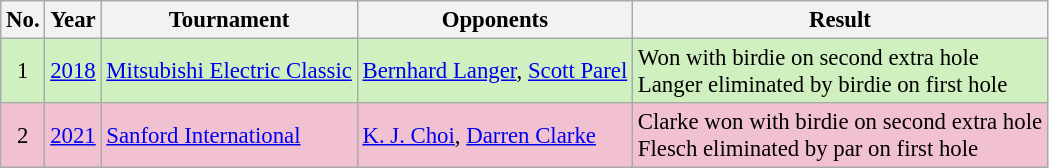<table class="wikitable" style="font-size:95%;">
<tr>
<th>No.</th>
<th>Year</th>
<th>Tournament</th>
<th>Opponents</th>
<th>Result</th>
</tr>
<tr style="background:#D0F0C0;">
<td align=center>1</td>
<td><a href='#'>2018</a></td>
<td><a href='#'>Mitsubishi Electric Classic</a></td>
<td> <a href='#'>Bernhard Langer</a>,  <a href='#'>Scott Parel</a></td>
<td>Won with birdie on second extra hole<br>Langer eliminated by birdie on first hole</td>
</tr>
<tr style="background:#F2C1D1;">
<td align=center>2</td>
<td><a href='#'>2021</a></td>
<td><a href='#'>Sanford International</a></td>
<td> <a href='#'>K. J. Choi</a>,  <a href='#'>Darren Clarke</a></td>
<td>Clarke won with birdie on second extra hole<br>Flesch eliminated by par on first hole</td>
</tr>
</table>
